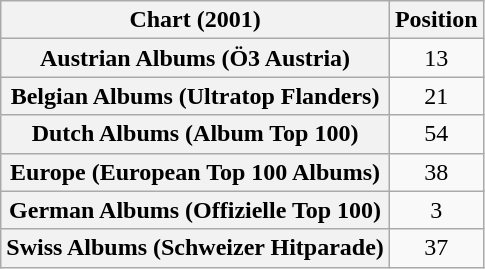<table class="wikitable sortable plainrowheaders">
<tr>
<th>Chart (2001)</th>
<th>Position</th>
</tr>
<tr>
<th scope="row">Austrian Albums (Ö3 Austria)</th>
<td style="text-align:center;">13</td>
</tr>
<tr>
<th scope="row">Belgian Albums (Ultratop Flanders)</th>
<td style="text-align:center;">21</td>
</tr>
<tr>
<th scope="row">Dutch Albums (Album Top 100)</th>
<td style="text-align:center;">54</td>
</tr>
<tr>
<th scope="row">Europe (European Top 100 Albums)</th>
<td style="text-align:center;">38</td>
</tr>
<tr>
<th scope="row">German Albums (Offizielle Top 100)</th>
<td style="text-align:center;">3</td>
</tr>
<tr>
<th scope="row">Swiss Albums (Schweizer Hitparade)</th>
<td style="text-align:center;">37</td>
</tr>
</table>
